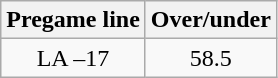<table class="wikitable">
<tr align="center">
<th style=>Pregame line</th>
<th style=>Over/under</th>
</tr>
<tr align="center">
<td>LA –17</td>
<td>58.5</td>
</tr>
</table>
